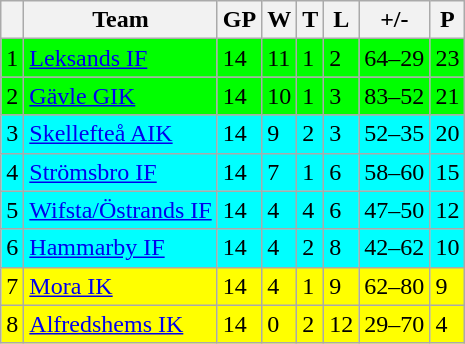<table class="wikitable">
<tr>
<th></th>
<th>Team</th>
<th>GP</th>
<th>W</th>
<th>T</th>
<th>L</th>
<th>+/-</th>
<th>P</th>
</tr>
<tr style="background:#00FF00">
<td>1</td>
<td><a href='#'>Leksands IF</a></td>
<td>14</td>
<td>11</td>
<td>1</td>
<td>2</td>
<td>64–29</td>
<td>23</td>
</tr>
<tr style="background:#00FF00">
<td>2</td>
<td><a href='#'>Gävle GIK</a></td>
<td>14</td>
<td>10</td>
<td>1</td>
<td>3</td>
<td>83–52</td>
<td>21</td>
</tr>
<tr style="background:#00FFFF">
<td>3</td>
<td><a href='#'>Skellefteå AIK</a></td>
<td>14</td>
<td>9</td>
<td>2</td>
<td>3</td>
<td>52–35</td>
<td>20</td>
</tr>
<tr style="background:#00FFFF">
<td>4</td>
<td><a href='#'>Strömsbro IF</a></td>
<td>14</td>
<td>7</td>
<td>1</td>
<td>6</td>
<td>58–60</td>
<td>15</td>
</tr>
<tr style="background:#00FFFF">
<td>5</td>
<td><a href='#'>Wifsta/Östrands IF</a></td>
<td>14</td>
<td>4</td>
<td>4</td>
<td>6</td>
<td>47–50</td>
<td>12</td>
</tr>
<tr style="background:#00FFFF">
<td>6</td>
<td><a href='#'>Hammarby IF</a></td>
<td>14</td>
<td>4</td>
<td>2</td>
<td>8</td>
<td>42–62</td>
<td>10</td>
</tr>
<tr style="background:#FFFF00">
<td>7</td>
<td><a href='#'>Mora IK</a></td>
<td>14</td>
<td>4</td>
<td>1</td>
<td>9</td>
<td>62–80</td>
<td>9</td>
</tr>
<tr style="background:#FFFF00">
<td>8</td>
<td><a href='#'>Alfredshems IK</a></td>
<td>14</td>
<td>0</td>
<td>2</td>
<td>12</td>
<td>29–70</td>
<td>4</td>
</tr>
</table>
